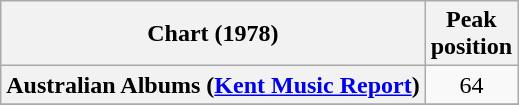<table class="wikitable sortable plainrowheaders" style="text-align:center">
<tr>
<th scope="col">Chart (1978)</th>
<th scope="col">Peak<br>position</th>
</tr>
<tr>
<th scope="row">Australian Albums (<a href='#'>Kent Music Report</a>)</th>
<td>64</td>
</tr>
<tr>
</tr>
<tr>
</tr>
<tr>
</tr>
<tr>
</tr>
<tr>
</tr>
</table>
